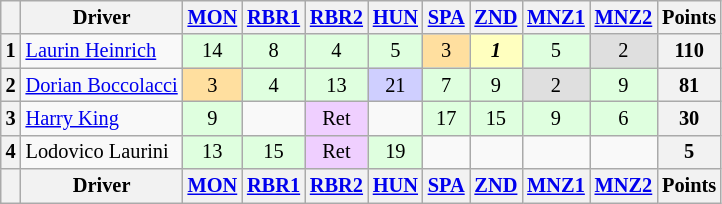<table class="wikitable" style="font-size: 85%; text-align:center">
<tr valign="top">
<th valign="middle"></th>
<th valign="middle">Driver</th>
<th><a href='#'>MON</a><br></th>
<th><a href='#'>RBR1</a><br></th>
<th><a href='#'>RBR2</a><br></th>
<th><a href='#'>HUN</a><br></th>
<th><a href='#'>SPA</a><br></th>
<th><a href='#'>ZND</a><br></th>
<th><a href='#'>MNZ1</a><br></th>
<th><a href='#'>MNZ2</a><br></th>
<th valign="middle">Points</th>
</tr>
<tr>
<th>1</th>
<td align=left> <a href='#'>Laurin Heinrich</a></td>
<td style="background:#DFFFDF;">14</td>
<td style="background:#DFFFDF;">8</td>
<td style="background:#DFFFDF;">4</td>
<td style="background:#DFFFDF;">5</td>
<td style="background:#FFDF9F;">3</td>
<td style="background:#FFFFBF;"><strong><em>1</em></strong></td>
<td style="background:#DFFFDF;">5</td>
<td style="background:#DFDFDF;">2</td>
<th>110</th>
</tr>
<tr>
<th>2</th>
<td align=left> <a href='#'>Dorian Boccolacci</a></td>
<td style="background:#FFDF9F;">3</td>
<td style="background:#DFFFDF;">4</td>
<td style="background:#DFFFDF;">13</td>
<td style="background:#CFCFFF;">21</td>
<td style="background:#DFFFDF;">7</td>
<td style="background:#DFFFDF;">9</td>
<td style="background:#DFDFDF;">2</td>
<td style="background:#DFFFDF;">9</td>
<th>81</th>
</tr>
<tr>
<th>3</th>
<td align=left> <a href='#'>Harry King</a></td>
<td style="background:#DFFFDF;">9</td>
<td></td>
<td style="background:#EFCFFF;">Ret</td>
<td></td>
<td style="background:#DFFFDF;">17</td>
<td style="background:#DFFFDF;">15</td>
<td style="background:#DFFFDF;">9</td>
<td style="background:#DFFFDF;">6</td>
<th>30</th>
</tr>
<tr>
<th>4</th>
<td align=left> Lodovico Laurini</td>
<td style="background:#DFFFDF;">13</td>
<td style="background:#DFFFDF;">15</td>
<td style="background:#EFCFFF;">Ret</td>
<td style="background:#DFFFDF;">19</td>
<td></td>
<td></td>
<td></td>
<td></td>
<th>5</th>
</tr>
<tr valign="top">
<th valign="middle"></th>
<th valign="middle">Driver</th>
<th><a href='#'>MON</a><br></th>
<th><a href='#'>RBR1</a><br></th>
<th><a href='#'>RBR2</a><br></th>
<th><a href='#'>HUN</a><br></th>
<th><a href='#'>SPA</a><br></th>
<th><a href='#'>ZND</a><br></th>
<th><a href='#'>MNZ1</a><br></th>
<th><a href='#'>MNZ2</a><br></th>
<th valign="middle">Points</th>
</tr>
</table>
